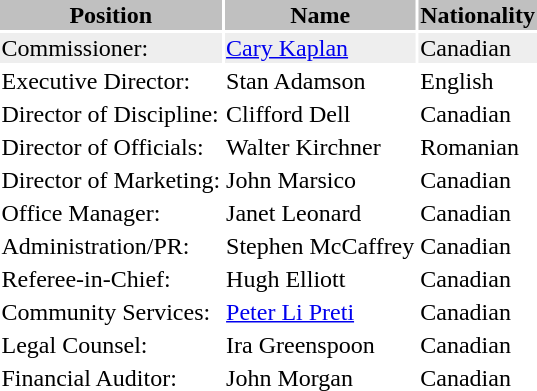<table class="toccolours">
<tr>
<th style="background:silver;">Position</th>
<th style="background:silver;">Name</th>
<th style="background:silver;">Nationality</th>
</tr>
<tr style="background:#eee;">
<td>Commissioner:</td>
<td><a href='#'>Cary Kaplan</a></td>
<td> Canadian</td>
</tr>
<tr>
<td>Executive Director:</td>
<td>Stan Adamson</td>
<td> English</td>
</tr>
<tr>
<td>Director of Discipline:</td>
<td>Clifford Dell</td>
<td> Canadian</td>
</tr>
<tr>
<td>Director of Officials:</td>
<td>Walter Kirchner</td>
<td> Romanian</td>
</tr>
<tr>
<td>Director of Marketing:</td>
<td>John Marsico</td>
<td> Canadian</td>
</tr>
<tr>
<td>Office Manager:</td>
<td>Janet Leonard</td>
<td> Canadian</td>
</tr>
<tr>
<td>Administration/PR:</td>
<td>Stephen McCaffrey</td>
<td> Canadian</td>
</tr>
<tr>
<td>Referee-in-Chief:</td>
<td>Hugh Elliott</td>
<td> Canadian</td>
</tr>
<tr>
<td>Community Services:</td>
<td><a href='#'>Peter Li Preti</a></td>
<td> Canadian</td>
</tr>
<tr>
<td>Legal Counsel:</td>
<td>Ira Greenspoon</td>
<td> Canadian</td>
</tr>
<tr>
<td>Financial Auditor:</td>
<td>John Morgan</td>
<td> Canadian</td>
</tr>
<tr>
</tr>
</table>
